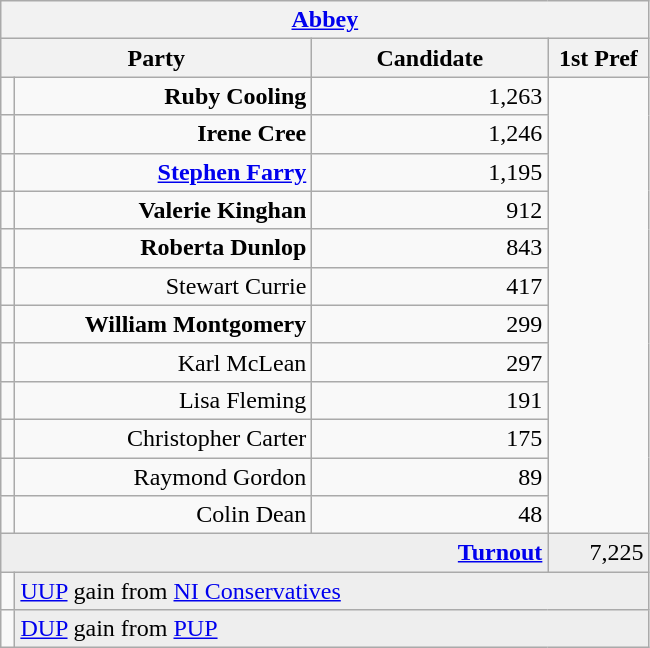<table class="wikitable">
<tr>
<th colspan="4" align="center"><a href='#'>Abbey</a></th>
</tr>
<tr>
<th colspan="2" align="center" width=200>Party</th>
<th width=150>Candidate</th>
<th width=60>1st Pref</th>
</tr>
<tr>
<td></td>
<td align="right"><strong>Ruby Cooling</strong></td>
<td align="right">1,263</td>
</tr>
<tr>
<td></td>
<td align="right"><strong>Irene Cree</strong></td>
<td align="right">1,246</td>
</tr>
<tr>
<td></td>
<td align="right"><strong><a href='#'>Stephen Farry</a></strong></td>
<td align="right">1,195</td>
</tr>
<tr>
<td></td>
<td align="right"><strong>Valerie Kinghan</strong></td>
<td align="right">912</td>
</tr>
<tr>
<td></td>
<td align="right"><strong>Roberta Dunlop</strong></td>
<td align="right">843</td>
</tr>
<tr>
<td></td>
<td align="right">Stewart Currie</td>
<td align="right">417</td>
</tr>
<tr>
<td></td>
<td align="right"><strong>William Montgomery</strong></td>
<td align="right">299</td>
</tr>
<tr>
<td></td>
<td align="right">Karl McLean</td>
<td align="right">297</td>
</tr>
<tr>
<td></td>
<td align="right">Lisa Fleming</td>
<td align="right">191</td>
</tr>
<tr>
<td></td>
<td align="right">Christopher Carter</td>
<td align="right">175</td>
</tr>
<tr>
<td></td>
<td align="right">Raymond Gordon</td>
<td align="right">89</td>
</tr>
<tr>
<td></td>
<td align="right">Colin Dean</td>
<td align="right">48</td>
</tr>
<tr bgcolor="EEEEEE">
<td colspan=3 align="right"><strong><a href='#'>Turnout</a></strong></td>
<td align="right">7,225</td>
</tr>
<tr>
<td bgcolor=></td>
<td colspan=3 bgcolor="EEEEEE"><a href='#'>UUP</a> gain from <a href='#'>NI Conservatives</a></td>
</tr>
<tr>
<td bgcolor=></td>
<td colspan=3 bgcolor="EEEEEE"><a href='#'>DUP</a> gain from <a href='#'>PUP</a></td>
</tr>
</table>
